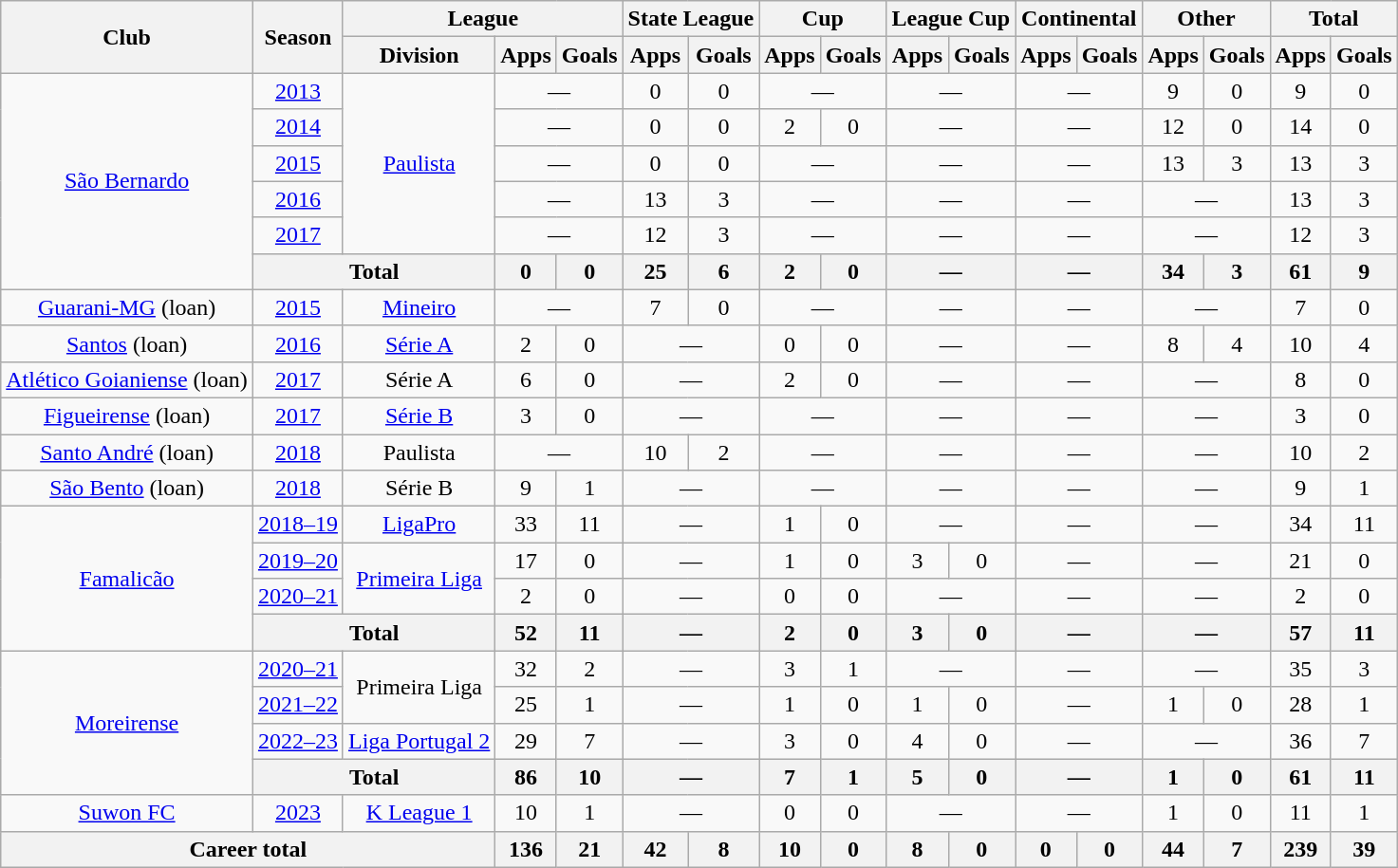<table class="wikitable" style="text-align: center;">
<tr>
<th rowspan="2">Club</th>
<th rowspan="2">Season</th>
<th colspan="3">League</th>
<th colspan="2">State League</th>
<th colspan="2">Cup</th>
<th colspan="2">League Cup</th>
<th colspan="2">Continental</th>
<th colspan="2">Other</th>
<th colspan="2">Total</th>
</tr>
<tr>
<th>Division</th>
<th>Apps</th>
<th>Goals</th>
<th>Apps</th>
<th>Goals</th>
<th>Apps</th>
<th>Goals</th>
<th>Apps</th>
<th>Goals</th>
<th>Apps</th>
<th>Goals</th>
<th>Apps</th>
<th>Goals</th>
<th>Apps</th>
<th>Goals</th>
</tr>
<tr>
<td rowspan="6" valign="center"><a href='#'>São Bernardo</a></td>
<td><a href='#'>2013</a></td>
<td rowspan="5"><a href='#'>Paulista</a></td>
<td colspan="2">—</td>
<td>0</td>
<td>0</td>
<td colspan="2">—</td>
<td colspan="2">—</td>
<td colspan="2">—</td>
<td>9</td>
<td>0</td>
<td>9</td>
<td>0</td>
</tr>
<tr>
<td><a href='#'>2014</a></td>
<td colspan="2">—</td>
<td>0</td>
<td>0</td>
<td>2</td>
<td>0</td>
<td colspan="2">—</td>
<td colspan="2">—</td>
<td>12</td>
<td>0</td>
<td>14</td>
<td>0</td>
</tr>
<tr>
<td><a href='#'>2015</a></td>
<td colspan="2">—</td>
<td>0</td>
<td>0</td>
<td colspan="2">—</td>
<td colspan="2">—</td>
<td colspan="2">—</td>
<td>13</td>
<td>3</td>
<td>13</td>
<td>3</td>
</tr>
<tr>
<td><a href='#'>2016</a></td>
<td colspan="2">—</td>
<td>13</td>
<td>3</td>
<td colspan="2">—</td>
<td colspan="2">—</td>
<td colspan="2">—</td>
<td colspan="2">—</td>
<td>13</td>
<td>3</td>
</tr>
<tr>
<td><a href='#'>2017</a></td>
<td colspan="2">—</td>
<td>12</td>
<td>3</td>
<td colspan="2">—</td>
<td colspan="2">—</td>
<td colspan="2">—</td>
<td colspan="2">—</td>
<td>12</td>
<td>3</td>
</tr>
<tr>
<th colspan="2"><strong>Total</strong></th>
<th>0</th>
<th>0</th>
<th>25</th>
<th>6</th>
<th>2</th>
<th>0</th>
<th colspan="2">—</th>
<th colspan="2">—</th>
<th>34</th>
<th>3</th>
<th>61</th>
<th>9</th>
</tr>
<tr>
<td valign="center"><a href='#'>Guarani-MG</a> (loan)</td>
<td><a href='#'>2015</a></td>
<td><a href='#'>Mineiro</a></td>
<td colspan="2">—</td>
<td>7</td>
<td>0</td>
<td colspan="2">—</td>
<td colspan="2">—</td>
<td colspan="2">—</td>
<td colspan="2">—</td>
<td>7</td>
<td>0</td>
</tr>
<tr>
<td valign="center"><a href='#'>Santos</a> (loan)</td>
<td><a href='#'>2016</a></td>
<td><a href='#'>Série A</a></td>
<td>2</td>
<td>0</td>
<td colspan="2">—</td>
<td>0</td>
<td>0</td>
<td colspan="2">—</td>
<td colspan="2">—</td>
<td>8</td>
<td>4</td>
<td>10</td>
<td>4</td>
</tr>
<tr>
<td valign="center"><a href='#'>Atlético Goianiense</a> (loan)</td>
<td><a href='#'>2017</a></td>
<td>Série A</td>
<td>6</td>
<td>0</td>
<td colspan="2">—</td>
<td>2</td>
<td>0</td>
<td colspan="2">—</td>
<td colspan="2">—</td>
<td colspan="2">—</td>
<td>8</td>
<td>0</td>
</tr>
<tr>
<td valign="center"><a href='#'>Figueirense</a> (loan)</td>
<td><a href='#'>2017</a></td>
<td><a href='#'>Série B</a></td>
<td>3</td>
<td>0</td>
<td colspan="2">—</td>
<td colspan="2">—</td>
<td colspan="2">—</td>
<td colspan="2">—</td>
<td colspan="2">—</td>
<td>3</td>
<td>0</td>
</tr>
<tr>
<td valign="center"><a href='#'>Santo André</a> (loan)</td>
<td><a href='#'>2018</a></td>
<td>Paulista</td>
<td colspan="2">—</td>
<td>10</td>
<td>2</td>
<td colspan="2">—</td>
<td colspan="2">—</td>
<td colspan="2">—</td>
<td colspan="2">—</td>
<td>10</td>
<td>2</td>
</tr>
<tr>
<td valign="center"><a href='#'>São Bento</a> (loan)</td>
<td><a href='#'>2018</a></td>
<td>Série B</td>
<td>9</td>
<td>1</td>
<td colspan="2">—</td>
<td colspan="2">—</td>
<td colspan="2">—</td>
<td colspan="2">—</td>
<td colspan="2">—</td>
<td>9</td>
<td>1</td>
</tr>
<tr>
<td rowspan="4" valign="center"><a href='#'>Famalicão</a></td>
<td><a href='#'>2018–19</a></td>
<td><a href='#'>LigaPro</a></td>
<td>33</td>
<td>11</td>
<td colspan="2">—</td>
<td>1</td>
<td>0</td>
<td colspan="2">—</td>
<td colspan="2">—</td>
<td colspan="2">—</td>
<td>34</td>
<td>11</td>
</tr>
<tr>
<td><a href='#'>2019–20</a></td>
<td rowspan="2"><a href='#'>Primeira Liga</a></td>
<td>17</td>
<td>0</td>
<td colspan="2">—</td>
<td>1</td>
<td>0</td>
<td>3</td>
<td>0</td>
<td colspan="2">—</td>
<td colspan="2">—</td>
<td>21</td>
<td>0</td>
</tr>
<tr>
<td><a href='#'>2020–21</a></td>
<td>2</td>
<td>0</td>
<td colspan="2">—</td>
<td>0</td>
<td>0</td>
<td colspan="2">—</td>
<td colspan="2">—</td>
<td colspan="2">—</td>
<td>2</td>
<td>0</td>
</tr>
<tr>
<th colspan="2"><strong>Total</strong></th>
<th>52</th>
<th>11</th>
<th colspan="2">—</th>
<th>2</th>
<th>0</th>
<th>3</th>
<th>0</th>
<th colspan="2">—</th>
<th colspan="2">—</th>
<th>57</th>
<th>11</th>
</tr>
<tr>
<td rowspan="4" valign="center"><a href='#'>Moreirense</a></td>
<td><a href='#'>2020–21</a></td>
<td rowspan="2">Primeira Liga</td>
<td>32</td>
<td>2</td>
<td colspan="2">—</td>
<td>3</td>
<td>1</td>
<td colspan="2">—</td>
<td colspan="2">—</td>
<td colspan="2">—</td>
<td>35</td>
<td>3</td>
</tr>
<tr>
<td><a href='#'>2021–22</a></td>
<td>25</td>
<td>1</td>
<td colspan="2">—</td>
<td>1</td>
<td>0</td>
<td>1</td>
<td>0</td>
<td colspan="2">—</td>
<td>1</td>
<td>0</td>
<td>28</td>
<td>1</td>
</tr>
<tr>
<td><a href='#'>2022–23</a></td>
<td><a href='#'>Liga Portugal 2</a></td>
<td>29</td>
<td>7</td>
<td colspan="2">—</td>
<td>3</td>
<td>0</td>
<td>4</td>
<td>0</td>
<td colspan="2">—</td>
<td colspan="2">—</td>
<td>36</td>
<td>7</td>
</tr>
<tr>
<th colspan="2"><strong>Total</strong></th>
<th>86</th>
<th>10</th>
<th colspan="2">—</th>
<th>7</th>
<th>1</th>
<th>5</th>
<th>0</th>
<th colspan="2">—</th>
<th>1</th>
<th>0</th>
<th>61</th>
<th>11</th>
</tr>
<tr>
<td><a href='#'>Suwon FC</a></td>
<td><a href='#'>2023</a></td>
<td><a href='#'>K League 1</a></td>
<td>10</td>
<td>1</td>
<td colspan="2">—</td>
<td>0</td>
<td>0</td>
<td colspan="2">—</td>
<td colspan="2">—</td>
<td>1</td>
<td>0</td>
<td>11</td>
<td>1</td>
</tr>
<tr>
<th colspan="3"><strong>Career total</strong></th>
<th>136</th>
<th>21</th>
<th>42</th>
<th>8</th>
<th>10</th>
<th>0</th>
<th>8</th>
<th>0</th>
<th>0</th>
<th>0</th>
<th>44</th>
<th>7</th>
<th>239</th>
<th>39</th>
</tr>
</table>
